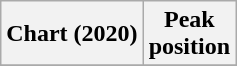<table class="wikitable sortable plainrowheaders" style="text-align:center">
<tr>
<th scope="col">Chart (2020)</th>
<th scope="col">Peak<br>position</th>
</tr>
<tr>
</tr>
</table>
